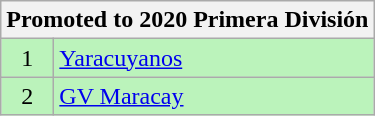<table class="wikitable">
<tr>
<th colspan=2>Promoted to 2020 Primera División</th>
</tr>
<tr bgcolor=#BBF3BB>
<td width=28 align=center>1</td>
<td><a href='#'>Yaracuyanos</a></td>
</tr>
<tr bgcolor=#BBF3BB>
<td width=28 align=center>2</td>
<td><a href='#'>GV Maracay</a></td>
</tr>
</table>
